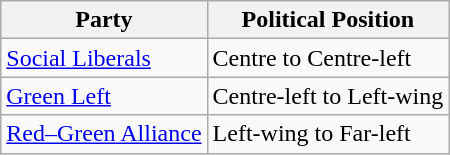<table class="wikitable mw-collapsible mw-collapsed">
<tr>
<th>Party</th>
<th>Political Position</th>
</tr>
<tr>
<td><a href='#'>Social Liberals</a></td>
<td>Centre to Centre-left</td>
</tr>
<tr>
<td><a href='#'>Green Left</a></td>
<td>Centre-left to Left-wing</td>
</tr>
<tr>
<td><a href='#'>Red–Green Alliance</a></td>
<td>Left-wing to Far-left</td>
</tr>
</table>
